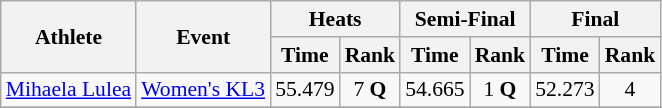<table class="wikitable" style="font-size:90%">
<tr>
<th rowspan="2">Athlete</th>
<th rowspan="2">Event</th>
<th colspan="2">Heats</th>
<th colspan="2">Semi-Final</th>
<th colspan="2">Final</th>
</tr>
<tr>
<th>Time</th>
<th>Rank</th>
<th>Time</th>
<th>Rank</th>
<th>Time</th>
<th>Rank</th>
</tr>
<tr>
<td><a href='#'>Mihaela Lulea</a></td>
<td><a href='#'>Women's KL3</a></td>
<td align="center">55.479</td>
<td align="center">7 <strong>Q</strong></td>
<td align="center">54.665</td>
<td align="center">1 <strong>Q</strong></td>
<td align="center">52.273</td>
<td align="center">4</td>
</tr>
<tr>
</tr>
</table>
